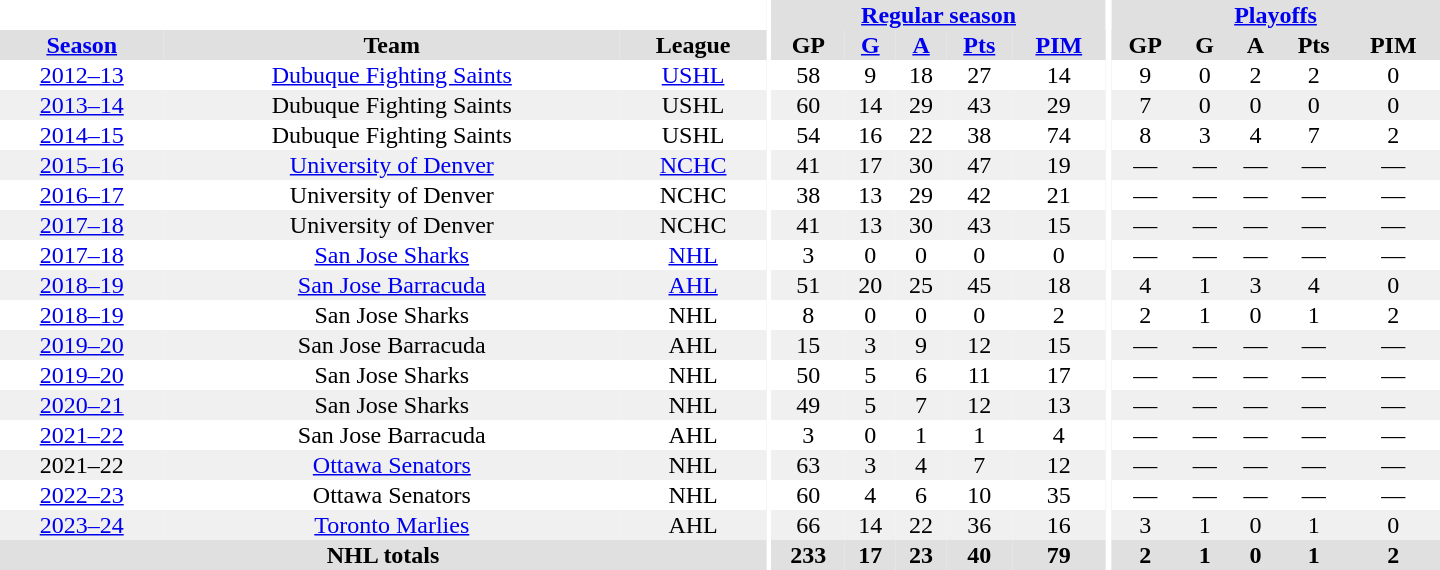<table border="0" cellpadding="1" cellspacing="0" style="text-align:center; width:60em">
<tr bgcolor="#e0e0e0">
<th colspan="3" bgcolor="#ffffff"></th>
<th rowspan="99" bgcolor="#ffffff"></th>
<th colspan="5"><a href='#'>Regular season</a></th>
<th rowspan="99" bgcolor="#ffffff"></th>
<th colspan="5"><a href='#'>Playoffs</a></th>
</tr>
<tr bgcolor="#e0e0e0">
<th><a href='#'>Season</a></th>
<th>Team</th>
<th>League</th>
<th>GP</th>
<th><a href='#'>G</a></th>
<th><a href='#'>A</a></th>
<th><a href='#'>Pts</a></th>
<th><a href='#'>PIM</a></th>
<th>GP</th>
<th>G</th>
<th>A</th>
<th>Pts</th>
<th>PIM</th>
</tr>
<tr>
<td><a href='#'>2012–13</a></td>
<td><a href='#'>Dubuque Fighting Saints</a></td>
<td><a href='#'>USHL</a></td>
<td>58</td>
<td>9</td>
<td>18</td>
<td>27</td>
<td>14</td>
<td>9</td>
<td>0</td>
<td>2</td>
<td>2</td>
<td>0</td>
</tr>
<tr bgcolor="#f0f0f0">
<td><a href='#'>2013–14</a></td>
<td>Dubuque Fighting Saints</td>
<td>USHL</td>
<td>60</td>
<td>14</td>
<td>29</td>
<td>43</td>
<td>29</td>
<td>7</td>
<td>0</td>
<td>0</td>
<td>0</td>
<td>0</td>
</tr>
<tr>
<td><a href='#'>2014–15</a></td>
<td>Dubuque Fighting Saints</td>
<td>USHL</td>
<td>54</td>
<td>16</td>
<td>22</td>
<td>38</td>
<td>74</td>
<td>8</td>
<td>3</td>
<td>4</td>
<td>7</td>
<td>2</td>
</tr>
<tr bgcolor="#f0f0f0">
<td><a href='#'>2015–16</a></td>
<td><a href='#'>University of Denver</a></td>
<td><a href='#'>NCHC</a></td>
<td>41</td>
<td>17</td>
<td>30</td>
<td>47</td>
<td>19</td>
<td>—</td>
<td>—</td>
<td>—</td>
<td>—</td>
<td>—</td>
</tr>
<tr>
<td><a href='#'>2016–17</a></td>
<td>University of Denver</td>
<td>NCHC</td>
<td>38</td>
<td>13</td>
<td>29</td>
<td>42</td>
<td>21</td>
<td>—</td>
<td>—</td>
<td>—</td>
<td>—</td>
<td>—</td>
</tr>
<tr bgcolor="#f0f0f0">
<td><a href='#'>2017–18</a></td>
<td>University of Denver</td>
<td>NCHC</td>
<td>41</td>
<td>13</td>
<td>30</td>
<td>43</td>
<td>15</td>
<td>—</td>
<td>—</td>
<td>—</td>
<td>—</td>
<td>—</td>
</tr>
<tr>
<td><a href='#'>2017–18</a></td>
<td><a href='#'>San Jose Sharks</a></td>
<td><a href='#'>NHL</a></td>
<td>3</td>
<td>0</td>
<td>0</td>
<td>0</td>
<td>0</td>
<td>—</td>
<td>—</td>
<td>—</td>
<td>—</td>
<td>—</td>
</tr>
<tr bgcolor="#f0f0f0">
<td><a href='#'>2018–19</a></td>
<td><a href='#'>San Jose Barracuda</a></td>
<td><a href='#'>AHL</a></td>
<td>51</td>
<td>20</td>
<td>25</td>
<td>45</td>
<td>18</td>
<td>4</td>
<td>1</td>
<td>3</td>
<td>4</td>
<td>0</td>
</tr>
<tr>
<td><a href='#'>2018–19</a></td>
<td>San Jose Sharks</td>
<td>NHL</td>
<td>8</td>
<td>0</td>
<td>0</td>
<td>0</td>
<td>2</td>
<td>2</td>
<td>1</td>
<td>0</td>
<td>1</td>
<td>2</td>
</tr>
<tr bgcolor="#f0f0f0">
<td><a href='#'>2019–20</a></td>
<td>San Jose Barracuda</td>
<td>AHL</td>
<td>15</td>
<td>3</td>
<td>9</td>
<td>12</td>
<td>15</td>
<td>—</td>
<td>—</td>
<td>—</td>
<td>—</td>
<td>—</td>
</tr>
<tr>
<td><a href='#'>2019–20</a></td>
<td>San Jose Sharks</td>
<td>NHL</td>
<td>50</td>
<td>5</td>
<td>6</td>
<td>11</td>
<td>17</td>
<td>—</td>
<td>—</td>
<td>—</td>
<td>—</td>
<td>—</td>
</tr>
<tr bgcolor="#f0f0f0">
<td><a href='#'>2020–21</a></td>
<td>San Jose Sharks</td>
<td>NHL</td>
<td>49</td>
<td>5</td>
<td>7</td>
<td>12</td>
<td>13</td>
<td>—</td>
<td>—</td>
<td>—</td>
<td>—</td>
<td>—</td>
</tr>
<tr>
<td><a href='#'>2021–22</a></td>
<td>San Jose Barracuda</td>
<td>AHL</td>
<td>3</td>
<td>0</td>
<td>1</td>
<td>1</td>
<td>4</td>
<td>—</td>
<td>—</td>
<td>—</td>
<td>—</td>
<td>—</td>
</tr>
<tr bgcolor="#f0f0f0">
<td>2021–22</td>
<td><a href='#'>Ottawa Senators</a></td>
<td>NHL</td>
<td>63</td>
<td>3</td>
<td>4</td>
<td>7</td>
<td>12</td>
<td>—</td>
<td>—</td>
<td>—</td>
<td>—</td>
<td>—</td>
</tr>
<tr>
<td><a href='#'>2022–23</a></td>
<td>Ottawa Senators</td>
<td>NHL</td>
<td>60</td>
<td>4</td>
<td>6</td>
<td>10</td>
<td>35</td>
<td>—</td>
<td>—</td>
<td>—</td>
<td>—</td>
<td>—</td>
</tr>
<tr bgcolor="#f0f0f0">
<td><a href='#'>2023–24</a></td>
<td><a href='#'>Toronto Marlies</a></td>
<td>AHL</td>
<td>66</td>
<td>14</td>
<td>22</td>
<td>36</td>
<td>16</td>
<td>3</td>
<td>1</td>
<td>0</td>
<td>1</td>
<td>0</td>
</tr>
<tr bgcolor="#e0e0e0">
<th colspan="3">NHL totals</th>
<th>233</th>
<th>17</th>
<th>23</th>
<th>40</th>
<th>79</th>
<th>2</th>
<th>1</th>
<th>0</th>
<th>1</th>
<th>2</th>
</tr>
</table>
